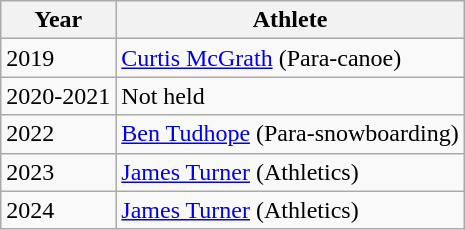<table class="wikitable">
<tr>
<th>Year</th>
<th>Athlete</th>
</tr>
<tr>
<td>2019</td>
<td><a href='#'>Curtis McGrath</a> (Para-canoe)</td>
</tr>
<tr>
<td>2020-2021</td>
<td>Not held</td>
</tr>
<tr>
<td>2022</td>
<td><a href='#'>Ben Tudhope</a> (Para-snowboarding)</td>
</tr>
<tr>
<td>2023</td>
<td><a href='#'>James Turner</a> (Athletics)</td>
</tr>
<tr>
<td>2024</td>
<td><a href='#'>James Turner</a> (Athletics)</td>
</tr>
</table>
